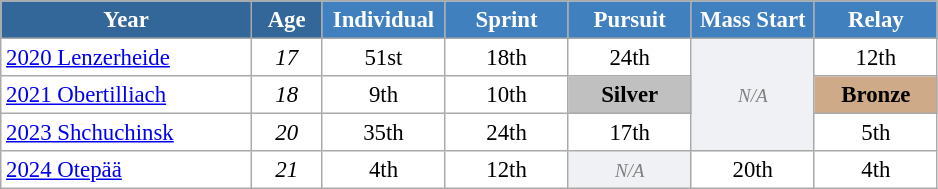<table class="wikitable" style="font-size:95%; text-align:center; border:grey solid 1px; border-collapse:collapse; background:#ffffff;">
<tr>
<th style="background-color:#369; color:white;    width:160px;">Year</th>
<th style="background-color:#369; color:white;    width:40px;">Age</th>
<th style="background-color:#4180be; color:white; width:75px;">Individual</th>
<th style="background-color:#4180be; color:white; width:75px;">Sprint</th>
<th style="background-color:#4180be; color:white; width:75px;">Pursuit</th>
<th style="background-color:#4180be; color:white; width:75px;">Mass Start</th>
<th style="background-color:#4180be; color:white; width:75px;">Relay</th>
</tr>
<tr>
<td align=left> <a href='#'>2020 Lenzerheide</a></td>
<td><em>17</em></td>
<td>51st</td>
<td>18th</td>
<td>24th</td>
<td rowspan="3" style="background: #f0f1f4; color:gray; text-align:center;" class="table-na"><small><em>N/A</em></small></td>
<td>12th</td>
</tr>
<tr>
<td align=left> <a href='#'>2021 Obertilliach</a></td>
<td><em>18</em></td>
<td>9th</td>
<td>10th</td>
<td style="background:silver"><strong>Silver</strong></td>
<td style="background:#cfaa88;"><strong>Bronze</strong></td>
</tr>
<tr>
<td align=left> <a href='#'>2023 Shchuchinsk</a></td>
<td><em>20</em></td>
<td>35th</td>
<td>24th</td>
<td>17th</td>
<td>5th</td>
</tr>
<tr>
<td align=left> <a href='#'>2024 Otepää</a></td>
<td><em>21</em></td>
<td>4th</td>
<td>12th</td>
<td style="background: #f0f1f4; color:gray; text-align:center;" class="table-na"><small><em>N/A</em></small></td>
<td>20th</td>
<td>4th</td>
</tr>
</table>
